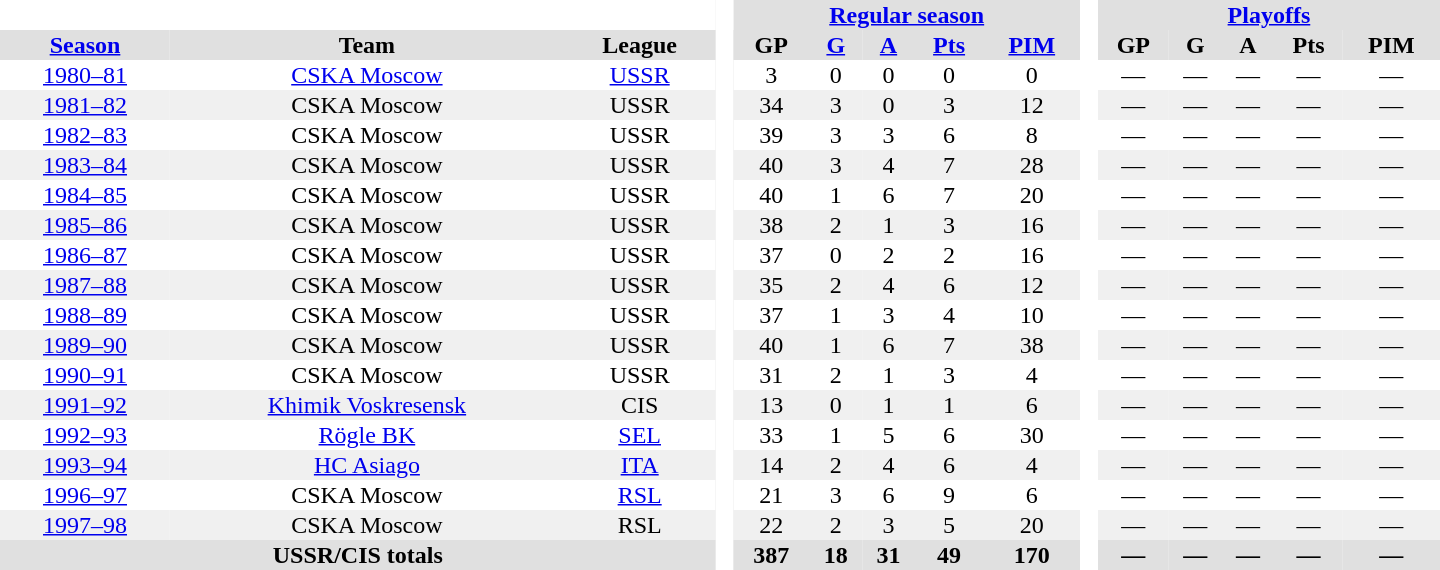<table border="0" cellpadding="1" cellspacing="0" style="text-align:center; width:60em;">
<tr style="background:#e0e0e0;">
<th colspan="3"  bgcolor="#ffffff"> </th>
<th rowspan="99" bgcolor="#ffffff"> </th>
<th colspan="5"><a href='#'>Regular season</a></th>
<th rowspan="99" bgcolor="#ffffff"> </th>
<th colspan="5"><a href='#'>Playoffs</a></th>
</tr>
<tr style="background:#e0e0e0;">
<th><a href='#'>Season</a></th>
<th>Team</th>
<th>League</th>
<th>GP</th>
<th><a href='#'>G</a></th>
<th><a href='#'>A</a></th>
<th><a href='#'>Pts</a></th>
<th><a href='#'>PIM</a></th>
<th>GP</th>
<th>G</th>
<th>A</th>
<th>Pts</th>
<th>PIM</th>
</tr>
<tr>
<td><a href='#'>1980–81</a></td>
<td><a href='#'>CSKA Moscow</a></td>
<td><a href='#'>USSR</a></td>
<td>3</td>
<td>0</td>
<td>0</td>
<td>0</td>
<td>0</td>
<td>—</td>
<td>—</td>
<td>—</td>
<td>—</td>
<td>—</td>
</tr>
<tr bgcolor="#f0f0f0">
<td><a href='#'>1981–82</a></td>
<td>CSKA Moscow</td>
<td>USSR</td>
<td>34</td>
<td>3</td>
<td>0</td>
<td>3</td>
<td>12</td>
<td>—</td>
<td>—</td>
<td>—</td>
<td>—</td>
<td>—</td>
</tr>
<tr>
<td><a href='#'>1982–83</a></td>
<td>CSKA Moscow</td>
<td>USSR</td>
<td>39</td>
<td>3</td>
<td>3</td>
<td>6</td>
<td>8</td>
<td>—</td>
<td>—</td>
<td>—</td>
<td>—</td>
<td>—</td>
</tr>
<tr bgcolor="#f0f0f0">
<td><a href='#'>1983–84</a></td>
<td>CSKA Moscow</td>
<td>USSR</td>
<td>40</td>
<td>3</td>
<td>4</td>
<td>7</td>
<td>28</td>
<td>—</td>
<td>—</td>
<td>—</td>
<td>—</td>
<td>—</td>
</tr>
<tr>
<td><a href='#'>1984–85</a></td>
<td>CSKA Moscow</td>
<td>USSR</td>
<td>40</td>
<td>1</td>
<td>6</td>
<td>7</td>
<td>20</td>
<td>—</td>
<td>—</td>
<td>—</td>
<td>—</td>
<td>—</td>
</tr>
<tr bgcolor="#f0f0f0">
<td><a href='#'>1985–86</a></td>
<td>CSKA Moscow</td>
<td>USSR</td>
<td>38</td>
<td>2</td>
<td>1</td>
<td>3</td>
<td>16</td>
<td>—</td>
<td>—</td>
<td>—</td>
<td>—</td>
<td>—</td>
</tr>
<tr>
<td><a href='#'>1986–87</a></td>
<td>CSKA Moscow</td>
<td>USSR</td>
<td>37</td>
<td>0</td>
<td>2</td>
<td>2</td>
<td>16</td>
<td>—</td>
<td>—</td>
<td>—</td>
<td>—</td>
<td>—</td>
</tr>
<tr bgcolor="#f0f0f0">
<td><a href='#'>1987–88</a></td>
<td>CSKA Moscow</td>
<td>USSR</td>
<td>35</td>
<td>2</td>
<td>4</td>
<td>6</td>
<td>12</td>
<td>—</td>
<td>—</td>
<td>—</td>
<td>—</td>
<td>—</td>
</tr>
<tr>
<td><a href='#'>1988–89</a></td>
<td>CSKA Moscow</td>
<td>USSR</td>
<td>37</td>
<td>1</td>
<td>3</td>
<td>4</td>
<td>10</td>
<td>—</td>
<td>—</td>
<td>—</td>
<td>—</td>
<td>—</td>
</tr>
<tr bgcolor="#f0f0f0">
<td><a href='#'>1989–90</a></td>
<td>CSKA Moscow</td>
<td>USSR</td>
<td>40</td>
<td>1</td>
<td>6</td>
<td>7</td>
<td>38</td>
<td>—</td>
<td>—</td>
<td>—</td>
<td>—</td>
<td>—</td>
</tr>
<tr>
<td><a href='#'>1990–91</a></td>
<td>CSKA Moscow</td>
<td>USSR</td>
<td>31</td>
<td>2</td>
<td>1</td>
<td>3</td>
<td>4</td>
<td>—</td>
<td>—</td>
<td>—</td>
<td>—</td>
<td>—</td>
</tr>
<tr bgcolor="#f0f0f0">
<td><a href='#'>1991–92</a></td>
<td><a href='#'>Khimik Voskresensk</a></td>
<td>CIS</td>
<td>13</td>
<td>0</td>
<td>1</td>
<td>1</td>
<td>6</td>
<td>—</td>
<td>—</td>
<td>—</td>
<td>—</td>
<td>—</td>
</tr>
<tr>
<td><a href='#'>1992–93</a></td>
<td><a href='#'>Rögle BK</a></td>
<td><a href='#'>SEL</a></td>
<td>33</td>
<td>1</td>
<td>5</td>
<td>6</td>
<td>30</td>
<td>—</td>
<td>—</td>
<td>—</td>
<td>—</td>
<td>—</td>
</tr>
<tr bgcolor="#f0f0f0">
<td><a href='#'>1993–94</a></td>
<td><a href='#'>HC Asiago</a></td>
<td><a href='#'>ITA</a></td>
<td>14</td>
<td>2</td>
<td>4</td>
<td>6</td>
<td>4</td>
<td>—</td>
<td>—</td>
<td>—</td>
<td>—</td>
<td>—</td>
</tr>
<tr>
<td><a href='#'>1996–97</a></td>
<td>CSKA Moscow</td>
<td><a href='#'>RSL</a></td>
<td>21</td>
<td>3</td>
<td>6</td>
<td>9</td>
<td>6</td>
<td>—</td>
<td>—</td>
<td>—</td>
<td>—</td>
<td>—</td>
</tr>
<tr bgcolor="#f0f0f0">
<td><a href='#'>1997–98</a></td>
<td>CSKA Moscow</td>
<td>RSL</td>
<td>22</td>
<td>2</td>
<td>3</td>
<td>5</td>
<td>20</td>
<td>—</td>
<td>—</td>
<td>—</td>
<td>—</td>
<td>—</td>
</tr>
<tr bgcolor="#e0e0e0">
<th colspan="3">USSR/CIS totals</th>
<th>387</th>
<th>18</th>
<th>31</th>
<th>49</th>
<th>170</th>
<th>—</th>
<th>—</th>
<th>—</th>
<th>—</th>
<th>—</th>
</tr>
</table>
